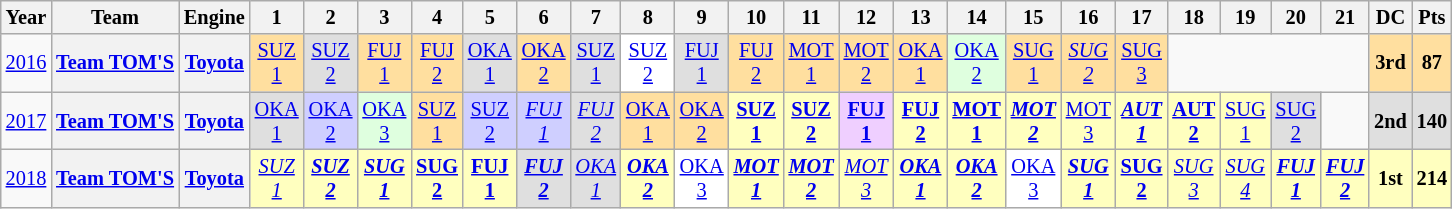<table class="wikitable" style="text-align:center; font-size:85%">
<tr>
<th>Year</th>
<th>Team</th>
<th>Engine</th>
<th>1</th>
<th>2</th>
<th>3</th>
<th>4</th>
<th>5</th>
<th>6</th>
<th>7</th>
<th>8</th>
<th>9</th>
<th>10</th>
<th>11</th>
<th>12</th>
<th>13</th>
<th>14</th>
<th>15</th>
<th>16</th>
<th>17</th>
<th>18</th>
<th>19</th>
<th>20</th>
<th>21</th>
<th>DC</th>
<th>Pts</th>
</tr>
<tr>
<td><a href='#'>2016</a></td>
<th nowrap><a href='#'>Team TOM'S</a></th>
<th><a href='#'>Toyota</a></th>
<td style="background:#FFDF9F;"><a href='#'>SUZ<br>1</a><br></td>
<td style="background:#DFDFDF;"><a href='#'>SUZ<br>2</a><br></td>
<td style="background:#FFDF9F;"><a href='#'>FUJ<br>1</a><br></td>
<td style="background:#FFDF9F;"><a href='#'>FUJ<br>2</a><br></td>
<td style="background:#DFDFDF;"><a href='#'>OKA<br>1</a><br></td>
<td style="background:#FFDF9F;"><a href='#'>OKA<br>2</a><br></td>
<td style="background:#DFDFDF;"><a href='#'>SUZ<br>1</a><br></td>
<td style="background:#FFFFFF;"><a href='#'>SUZ<br>2</a><br></td>
<td style="background:#DFDFDF;"><a href='#'>FUJ<br>1</a><br></td>
<td style="background:#FFDF9F;"><a href='#'>FUJ<br>2</a><br></td>
<td style="background:#FFDF9F;"><a href='#'>MOT<br>1</a><br></td>
<td style="background:#FFDF9F;"><a href='#'>MOT<br>2</a><br></td>
<td style="background:#FFDF9F;"><a href='#'>OKA<br>1</a><br></td>
<td style="background:#DFFFDF;"><a href='#'>OKA<br>2</a><br></td>
<td style="background:#FFDF9F;"><a href='#'>SUG<br>1</a><br></td>
<td style="background:#FFDF9F;"><em><a href='#'>SUG<br>2</a></em><br></td>
<td style="background:#FFDF9F;"><a href='#'>SUG<br>3</a><br></td>
<td colspan=4></td>
<th style="background:#FFDF9F;">3rd</th>
<th style="background:#FFDF9F;">87</th>
</tr>
<tr>
<td><a href='#'>2017</a></td>
<th nowrap><a href='#'>Team TOM'S</a></th>
<th><a href='#'>Toyota</a></th>
<td style="background:#DFDFDF;"><a href='#'>OKA<br>1</a><br></td>
<td style="background:#CFCFFF;"><a href='#'>OKA<br>2</a><br></td>
<td style="background:#DFFFDF;"><a href='#'>OKA<br>3</a><br></td>
<td style="background:#FFDF9F;"><a href='#'>SUZ<br>1</a><br></td>
<td style="background:#CFCFFF;"><a href='#'>SUZ<br>2</a><br></td>
<td style="background:#CFCFFF;"><em><a href='#'>FUJ<br>1</a></em><br></td>
<td style="background:#DFDFDF;"><em><a href='#'>FUJ<br>2</a></em><br></td>
<td style="background:#FFDF9F;"><a href='#'>OKA<br>1</a><br></td>
<td style="background:#FFDF9F;"><a href='#'>OKA<br>2</a><br></td>
<td style="background:#FFFFBF;"><strong><a href='#'>SUZ<br>1</a></strong><br></td>
<td style="background:#FFFFBF;"><strong><a href='#'>SUZ<br>2</a></strong><br></td>
<td style="background:#EFCFFF;"><strong><a href='#'>FUJ<br>1</a></strong><br></td>
<td style="background:#FFFFBF;"><strong><a href='#'>FUJ<br>2</a></strong><br></td>
<td style="background:#FFFFBF;"><strong><a href='#'>MOT<br>1</a></strong><br></td>
<td style="background:#FFFFBF;"><strong><em><a href='#'>MOT<br>2</a></em></strong><br></td>
<td style="background:#FFFFBF;"><a href='#'>MOT<br>3</a><br></td>
<td style="background:#FFFFBF;"><strong><em><a href='#'>AUT<br>1</a></em></strong><br></td>
<td style="background:#FFFFBF;"><strong><a href='#'>AUT<br>2</a></strong><br></td>
<td style="background:#FFFFBF;"><a href='#'>SUG<br>1</a><br></td>
<td style="background:#DFDFDF;"><a href='#'>SUG<br>2</a><br></td>
<td></td>
<th style="background:#DFDFDF;">2nd</th>
<th style="background:#DFDFDF;">140</th>
</tr>
<tr>
<td><a href='#'>2018</a></td>
<th nowrap><a href='#'>Team TOM'S</a></th>
<th><a href='#'>Toyota</a></th>
<td style="background:#FFFFBF;"><em><a href='#'>SUZ<br>1</a></em><br></td>
<td style="background:#FFFFBF;"><strong><em><a href='#'>SUZ<br>2</a></em></strong><br></td>
<td style="background:#FFFFBF;"><strong><em><a href='#'>SUG<br>1</a></em></strong><br></td>
<td style="background:#FFFFBF;"><strong><a href='#'>SUG<br>2</a></strong><br></td>
<td style="background:#FFFFBF;"><strong><a href='#'>FUJ<br>1</a></strong><br></td>
<td style="background:#DFDFDF;"><strong><em><a href='#'>FUJ<br>2</a></em></strong><br></td>
<td style="background:#DFDFDF;"><em><a href='#'>OKA<br>1</a></em><br></td>
<td style="background:#FFFFBF;"><strong><em><a href='#'>OKA<br>2</a></em></strong><br></td>
<td style="background:#FFFFFF;"><a href='#'>OKA<br>3</a><br></td>
<td style="background:#FFFFBF;"><strong><em><a href='#'>MOT<br>1</a></em></strong><br></td>
<td style="background:#FFFFBF;"><strong><em><a href='#'>MOT<br>2</a></em></strong><br></td>
<td style="background:#FFFFBF;"><em><a href='#'>MOT<br>3</a></em><br></td>
<td style="background:#FFFFBF;"><strong><em><a href='#'>OKA<br>1</a></em></strong><br></td>
<td style="background:#FFFFBF;"><strong><em><a href='#'>OKA<br>2</a></em></strong><br></td>
<td style="background:#FFFFFF;"><a href='#'>OKA<br>3</a><br></td>
<td style="background:#FFFFBF;"><strong><em><a href='#'>SUG<br>1</a></em></strong><br></td>
<td style="background:#FFFFBF;"><strong><a href='#'>SUG<br>2</a></strong><br></td>
<td style="background:#FFFFBF;"><em><a href='#'>SUG<br>3</a></em><br></td>
<td style="background:#FFFFBF;"><em><a href='#'>SUG<br>4</a></em><br></td>
<td style="background:#FFFFBF;"><strong><em><a href='#'>FUJ<br>1</a></em></strong><br></td>
<td style="background:#FFFFBF;"><strong><em><a href='#'>FUJ<br>2</a></em></strong><br></td>
<th style="background:#FFFFBF;">1st</th>
<th style="background:#FFFFBF;">214</th>
</tr>
</table>
